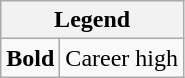<table class="wikitable mw-collapsible mw-collapsed">
<tr>
<th colspan="2">Legend</th>
</tr>
<tr>
<td><strong>Bold</strong></td>
<td>Career high</td>
</tr>
</table>
